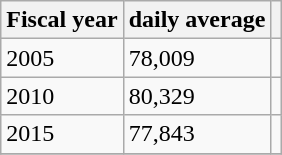<table class="wikitable">
<tr>
<th>Fiscal year</th>
<th>daily average</th>
<th></th>
</tr>
<tr>
<td>2005</td>
<td>78,009</td>
<td></td>
</tr>
<tr>
<td>2010</td>
<td>80,329</td>
<td></td>
</tr>
<tr>
<td>2015</td>
<td>77,843</td>
<td></td>
</tr>
<tr>
</tr>
</table>
